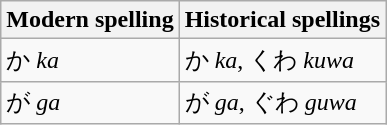<table class="wikitable">
<tr>
<th>Modern spelling</th>
<th>Historical spellings</th>
</tr>
<tr>
<td>か <em>ka</em></td>
<td>か <em>ka</em>, くわ <em>kuwa</em></td>
</tr>
<tr>
<td>が <em>ga</em></td>
<td>が <em>ga</em>, ぐわ <em>guwa</em></td>
</tr>
</table>
